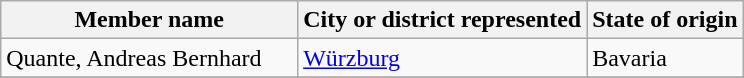<table class="wikitable">
<tr>
<th width="40%">Member name</th>
<th>City or district represented</th>
<th>State of origin</th>
</tr>
<tr>
<td>Quante, Andreas Bernhard</td>
<td><a href='#'>Würzburg</a></td>
<td>Bavaria</td>
</tr>
<tr>
</tr>
</table>
